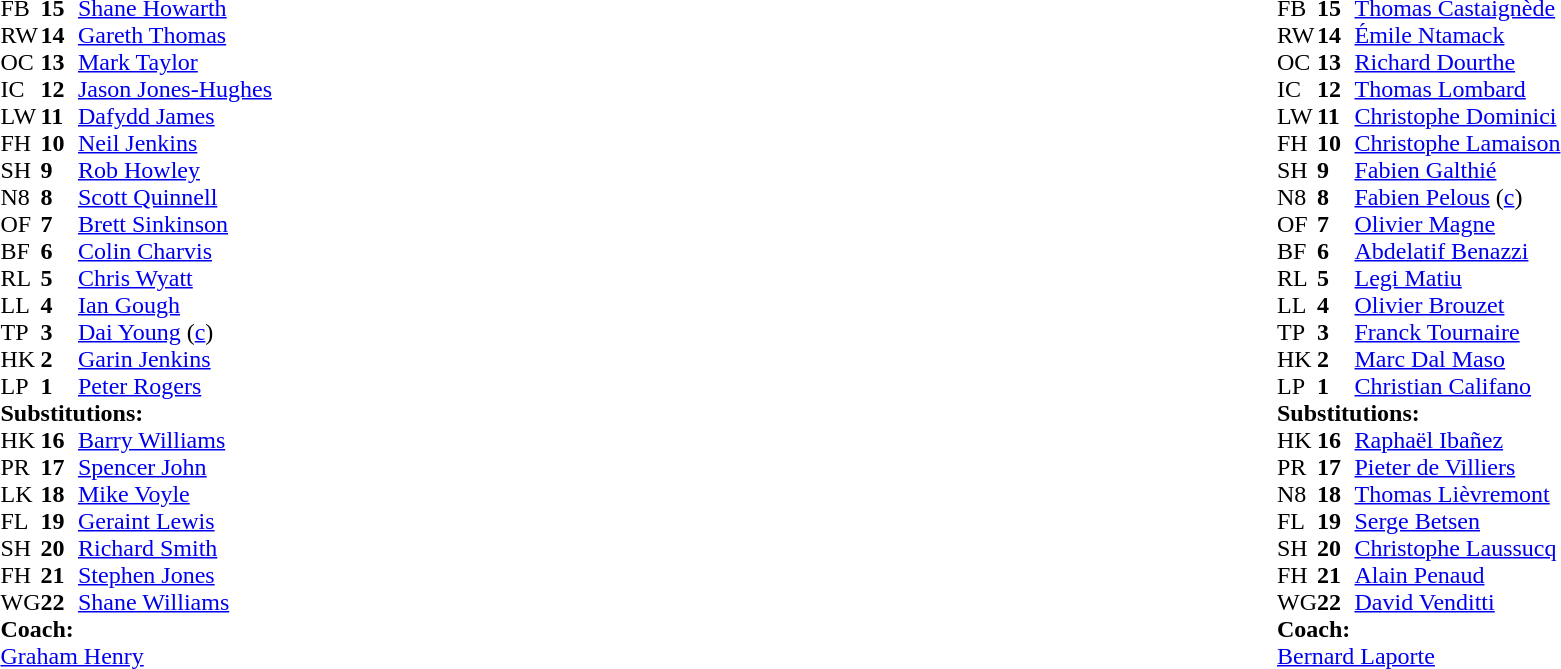<table width="100%">
<tr>
<td style="vertical-align:top" width="50%"><br><table cellspacing="0" cellpadding="0">
<tr>
<th width="25"></th>
<th width="25"></th>
</tr>
<tr>
<td>FB</td>
<td><strong>15</strong></td>
<td><a href='#'>Shane Howarth</a></td>
</tr>
<tr>
<td>RW</td>
<td><strong>14</strong></td>
<td><a href='#'>Gareth Thomas</a></td>
</tr>
<tr>
<td>OC</td>
<td><strong>13</strong></td>
<td><a href='#'>Mark Taylor</a></td>
</tr>
<tr>
<td>IC</td>
<td><strong>12</strong></td>
<td><a href='#'>Jason Jones-Hughes</a></td>
</tr>
<tr>
<td>LW</td>
<td><strong>11</strong></td>
<td><a href='#'>Dafydd James</a></td>
<td></td>
<td></td>
</tr>
<tr>
<td>FH</td>
<td><strong>10</strong></td>
<td><a href='#'>Neil Jenkins</a></td>
</tr>
<tr>
<td>SH</td>
<td><strong>9</strong></td>
<td><a href='#'>Rob Howley</a></td>
<td></td>
<td></td>
</tr>
<tr>
<td>N8</td>
<td><strong>8</strong></td>
<td><a href='#'>Scott Quinnell</a></td>
<td></td>
</tr>
<tr>
<td>OF</td>
<td><strong>7</strong></td>
<td><a href='#'>Brett Sinkinson</a></td>
</tr>
<tr>
<td>BF</td>
<td><strong>6</strong></td>
<td><a href='#'>Colin Charvis</a></td>
<td></td>
<td></td>
</tr>
<tr>
<td>RL</td>
<td><strong>5</strong></td>
<td><a href='#'>Chris Wyatt</a></td>
<td></td>
<td></td>
</tr>
<tr>
<td>LL</td>
<td><strong>4</strong></td>
<td><a href='#'>Ian Gough</a></td>
</tr>
<tr>
<td>TP</td>
<td><strong>3</strong></td>
<td><a href='#'>Dai Young</a> (<a href='#'>c</a>)</td>
</tr>
<tr>
<td>HK</td>
<td><strong>2</strong></td>
<td><a href='#'>Garin Jenkins</a></td>
<td></td>
<td></td>
</tr>
<tr>
<td>LP</td>
<td><strong>1</strong></td>
<td><a href='#'>Peter Rogers</a></td>
<td></td>
<td></td>
</tr>
<tr>
<td colspan="3"><strong>Substitutions:</strong></td>
</tr>
<tr>
<td>HK</td>
<td><strong>16</strong></td>
<td><a href='#'>Barry Williams</a></td>
<td></td>
<td></td>
</tr>
<tr>
<td>PR</td>
<td><strong>17</strong></td>
<td><a href='#'>Spencer John</a></td>
<td></td>
<td></td>
</tr>
<tr>
<td>LK</td>
<td><strong>18</strong></td>
<td><a href='#'>Mike Voyle</a></td>
<td></td>
<td></td>
</tr>
<tr>
<td>FL</td>
<td><strong>19</strong></td>
<td><a href='#'>Geraint Lewis</a></td>
<td></td>
<td></td>
</tr>
<tr>
<td>SH</td>
<td><strong>20</strong></td>
<td><a href='#'>Richard Smith</a></td>
<td></td>
<td></td>
</tr>
<tr>
<td>FH</td>
<td><strong>21</strong></td>
<td><a href='#'>Stephen Jones</a></td>
</tr>
<tr>
<td>WG</td>
<td><strong>22</strong></td>
<td><a href='#'>Shane Williams</a></td>
<td></td>
<td></td>
</tr>
<tr>
<td colspan="3"><strong>Coach:</strong></td>
</tr>
<tr>
<td colspan="3"><a href='#'>Graham Henry</a></td>
</tr>
</table>
</td>
<td style="vertical-align:top"></td>
<td style="vertical-align:top" width="50%"><br><table cellspacing="0" cellpadding="0" align="center">
<tr>
<th width="25"></th>
<th width="25"></th>
</tr>
<tr>
<td>FB</td>
<td><strong>15</strong></td>
<td><a href='#'>Thomas Castaignède</a></td>
</tr>
<tr>
<td>RW</td>
<td><strong>14</strong></td>
<td><a href='#'>Émile Ntamack</a></td>
</tr>
<tr>
<td>OC</td>
<td><strong>13</strong></td>
<td><a href='#'>Richard Dourthe</a></td>
<td></td>
<td></td>
</tr>
<tr>
<td>IC</td>
<td><strong>12</strong></td>
<td><a href='#'>Thomas Lombard</a></td>
</tr>
<tr>
<td>LW</td>
<td><strong>11</strong></td>
<td><a href='#'>Christophe Dominici</a></td>
</tr>
<tr>
<td>FH</td>
<td><strong>10</strong></td>
<td><a href='#'>Christophe Lamaison</a></td>
<td></td>
<td></td>
</tr>
<tr>
<td>SH</td>
<td><strong>9</strong></td>
<td><a href='#'>Fabien Galthié</a></td>
<td></td>
<td></td>
</tr>
<tr>
<td>N8</td>
<td><strong>8</strong></td>
<td><a href='#'>Fabien Pelous</a> (<a href='#'>c</a>)</td>
</tr>
<tr>
<td>OF</td>
<td><strong>7</strong></td>
<td><a href='#'>Olivier Magne</a></td>
</tr>
<tr>
<td>BF</td>
<td><strong>6</strong></td>
<td><a href='#'>Abdelatif Benazzi</a></td>
</tr>
<tr>
<td>RL</td>
<td><strong>5</strong></td>
<td><a href='#'>Legi Matiu</a></td>
</tr>
<tr>
<td>LL</td>
<td><strong>4</strong></td>
<td><a href='#'>Olivier Brouzet</a></td>
<td></td>
<td></td>
</tr>
<tr>
<td>TP</td>
<td><strong>3</strong></td>
<td><a href='#'>Franck Tournaire</a></td>
<td></td>
<td></td>
</tr>
<tr>
<td>HK</td>
<td><strong>2</strong></td>
<td><a href='#'>Marc Dal Maso</a></td>
<td></td>
<td></td>
</tr>
<tr>
<td>LP</td>
<td><strong>1</strong></td>
<td><a href='#'>Christian Califano</a></td>
</tr>
<tr>
<td colspan="3"><strong>Substitutions:</strong></td>
</tr>
<tr>
<td>HK</td>
<td><strong>16</strong></td>
<td><a href='#'>Raphaël Ibañez</a></td>
<td></td>
<td></td>
</tr>
<tr>
<td>PR</td>
<td><strong>17</strong></td>
<td><a href='#'>Pieter de Villiers</a></td>
<td></td>
<td></td>
</tr>
<tr>
<td>N8</td>
<td><strong>18</strong></td>
<td><a href='#'>Thomas Lièvremont</a></td>
<td></td>
<td></td>
</tr>
<tr>
<td>FL</td>
<td><strong>19</strong></td>
<td><a href='#'>Serge Betsen</a></td>
</tr>
<tr>
<td>SH</td>
<td><strong>20</strong></td>
<td><a href='#'>Christophe Laussucq</a></td>
<td></td>
<td></td>
</tr>
<tr>
<td>FH</td>
<td><strong>21</strong></td>
<td><a href='#'>Alain Penaud</a></td>
<td></td>
<td></td>
</tr>
<tr>
<td>WG</td>
<td><strong>22</strong></td>
<td><a href='#'>David Venditti</a></td>
<td></td>
<td></td>
</tr>
<tr>
<td colspan="3"><strong>Coach:</strong></td>
</tr>
<tr>
<td colspan="3"><a href='#'>Bernard Laporte</a></td>
</tr>
</table>
</td>
</tr>
</table>
